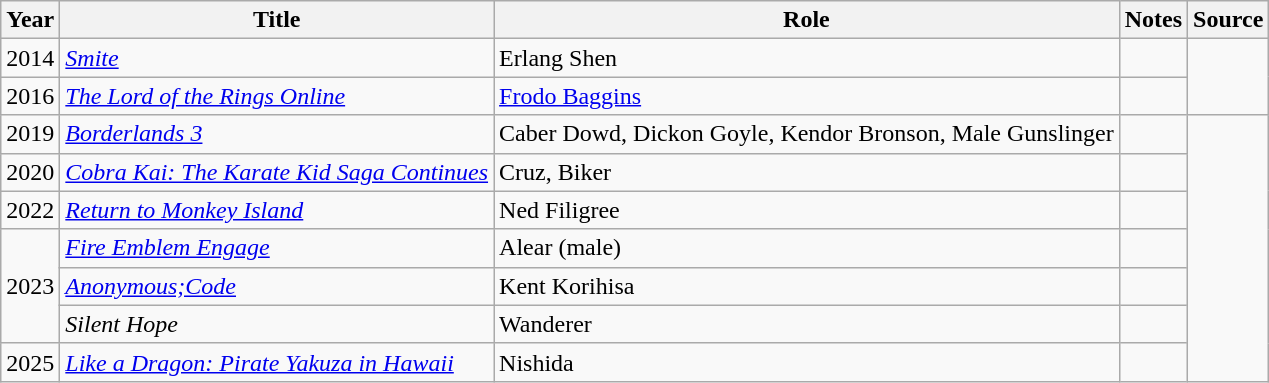<table class="wikitable sortable plainrowheaders">
<tr>
<th>Year</th>
<th>Title</th>
<th>Role</th>
<th class="unsortable">Notes</th>
<th class="unsortable">Source</th>
</tr>
<tr>
<td>2014</td>
<td><em><a href='#'>Smite</a></em></td>
<td>Erlang Shen</td>
<td></td>
<td rowspan="2"></td>
</tr>
<tr>
<td>2016</td>
<td><em><a href='#'>The Lord of the Rings Online</a></em></td>
<td><a href='#'>Frodo Baggins</a></td>
<td></td>
</tr>
<tr>
<td>2019</td>
<td><em><a href='#'>Borderlands 3</a></em></td>
<td>Caber Dowd, Dickon Goyle, Kendor Bronson, Male Gunslinger</td>
<td></td>
<td rowspan="7"></td>
</tr>
<tr>
<td>2020</td>
<td><em><a href='#'>Cobra Kai: The Karate Kid Saga Continues</a></em></td>
<td>Cruz, Biker</td>
<td></td>
</tr>
<tr>
<td>2022</td>
<td><em><a href='#'>Return to Monkey Island</a></em></td>
<td>Ned Filigree</td>
<td></td>
</tr>
<tr>
<td rowspan="3">2023</td>
<td><em><a href='#'>Fire Emblem Engage</a></em></td>
<td>Alear (male)</td>
<td></td>
</tr>
<tr>
<td><em><a href='#'>Anonymous;Code</a></em></td>
<td>Kent Korihisa</td>
<td></td>
</tr>
<tr>
<td><em>Silent Hope</em></td>
<td>Wanderer</td>
<td></td>
</tr>
<tr>
<td>2025</td>
<td><a href='#'><em>Like a Dragon: Pirate Yakuza in Hawaii</em></a></td>
<td>Nishida</td>
<td></td>
</tr>
</table>
